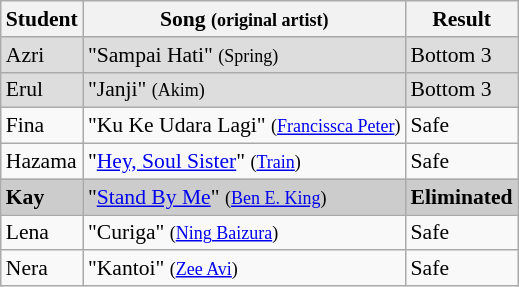<table class="wikitable" style="font-size:90%;">
<tr>
<th>Student</th>
<th>Song <small>(original artist)</small></th>
<th>Result</th>
</tr>
<tr style="background:#ddd;">
<td>Azri</td>
<td>"Sampai Hati" <small> (Spring)</small></td>
<td>Bottom 3</td>
</tr>
<tr style="background:#ddd;">
<td>Erul</td>
<td>"Janji" <small> (Akim)</small></td>
<td>Bottom 3</td>
</tr>
<tr>
<td>Fina</td>
<td>"Ku Ke Udara Lagi" <small> (<a href='#'>Francissca Peter</a>)</small></td>
<td>Safe</td>
</tr>
<tr>
<td>Hazama</td>
<td>"<a href='#'>Hey, Soul Sister</a>" <small> (<a href='#'>Train</a>)</small></td>
<td>Safe</td>
</tr>
<tr style="background:#ccc;">
<td><strong>Kay</strong></td>
<td>"<a href='#'>Stand By Me</a>" <small> (<a href='#'>Ben E. King</a>)</small></td>
<td><strong>Eliminated</strong></td>
</tr>
<tr>
<td>Lena</td>
<td>"Curiga" <small> (<a href='#'>Ning Baizura</a>)</small></td>
<td>Safe</td>
</tr>
<tr>
<td>Nera</td>
<td>"Kantoi" <small> (<a href='#'>Zee Avi</a>)</small></td>
<td>Safe</td>
</tr>
</table>
